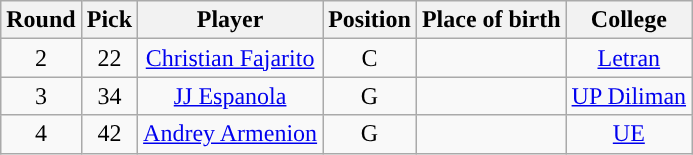<table class="wikitable sortable sortable" style="text-align:center">
<tr>
<th>Round</th>
<th>Pick</th>
<th>Player</th>
<th>Position</th>
<th>Place of birth</th>
<th>College</th>
</tr>
<tr>
<td>2</td>
<td>22</td>
<td><a href='#'>Christian Fajarito</a></td>
<td>C</td>
<td></td>
<td><a href='#'>Letran</a></td>
</tr>
<tr>
<td>3</td>
<td>34</td>
<td><a href='#'>JJ Espanola</a></td>
<td>G</td>
<td></td>
<td><a href='#'>UP Diliman</a></td>
</tr>
<tr>
<td>4</td>
<td>42</td>
<td><a href='#'>Andrey Armenion</a></td>
<td>G</td>
<td></td>
<td><a href='#'>UE</a></td>
</tr>
</table>
